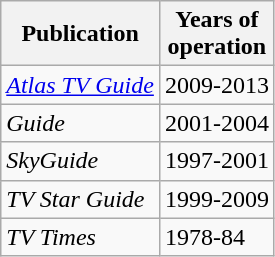<table class="wikitable">
<tr>
<th>Publication</th>
<th>Years of<br>operation</th>
</tr>
<tr>
<td><em><a href='#'>Atlas TV Guide</a></em></td>
<td>2009-2013</td>
</tr>
<tr>
<td><em>Guide</em></td>
<td>2001-2004</td>
</tr>
<tr>
<td><em>SkyGuide</em></td>
<td>1997-2001</td>
</tr>
<tr>
<td><em>TV Star Guide</em></td>
<td>1999-2009</td>
</tr>
<tr>
<td><em>TV Times</em></td>
<td>1978-84</td>
</tr>
</table>
